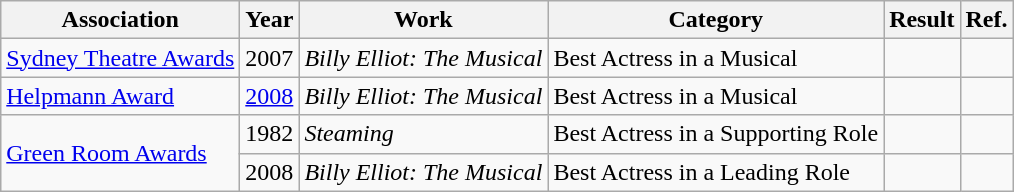<table class="wikitable">
<tr>
<th>Association</th>
<th>Year</th>
<th>Work</th>
<th>Category</th>
<th>Result</th>
<th>Ref.</th>
</tr>
<tr>
<td rowspan="1"><a href='#'>Sydney Theatre Awards</a></td>
<td rowspan="1">2007</td>
<td rowspan="1"><em>Billy Elliot: The Musical</em></td>
<td>Best Actress in a Musical</td>
<td></td>
<td></td>
</tr>
<tr>
<td rowspan="1"><a href='#'>Helpmann Award</a></td>
<td rowspan="1"><a href='#'>2008</a></td>
<td rowspan="1"><em>Billy Elliot: The Musical</em></td>
<td>Best Actress in a Musical</td>
<td></td>
<td></td>
</tr>
<tr>
<td rowspan="2"><a href='#'>Green Room Awards</a></td>
<td rowspan="1">1982</td>
<td rowspan="1"><em>Steaming</em></td>
<td>Best Actress in a Supporting Role</td>
<td></td>
<td></td>
</tr>
<tr>
<td rowspan="1">2008</td>
<td rowspan="1"><em>Billy Elliot: The Musical</em></td>
<td>Best Actress in a Leading Role</td>
<td></td>
<td></td>
</tr>
</table>
